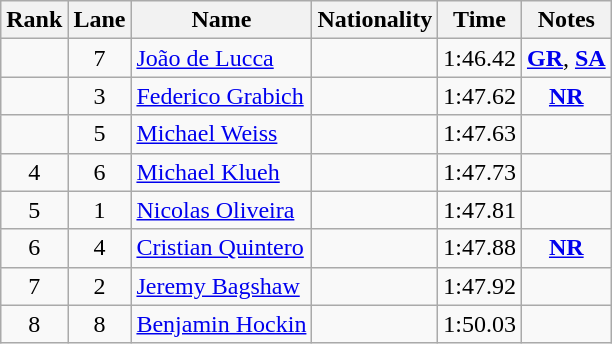<table class="wikitable sortable" style="text-align:center">
<tr>
<th>Rank</th>
<th>Lane</th>
<th>Name</th>
<th>Nationality</th>
<th>Time</th>
<th>Notes</th>
</tr>
<tr>
<td></td>
<td>7</td>
<td align=left><a href='#'>João de Lucca</a></td>
<td align=left></td>
<td>1:46.42</td>
<td><strong><a href='#'>GR</a></strong>, <strong><a href='#'>SA</a></strong></td>
</tr>
<tr>
<td></td>
<td>3</td>
<td align=left><a href='#'>Federico Grabich</a></td>
<td align=left></td>
<td>1:47.62</td>
<td><strong><a href='#'>NR</a></strong></td>
</tr>
<tr>
<td></td>
<td>5</td>
<td align=left><a href='#'>Michael Weiss</a></td>
<td align=left></td>
<td>1:47.63</td>
<td></td>
</tr>
<tr>
<td>4</td>
<td>6</td>
<td align=left><a href='#'>Michael Klueh</a></td>
<td align=left></td>
<td>1:47.73</td>
<td></td>
</tr>
<tr>
<td>5</td>
<td>1</td>
<td align=left><a href='#'>Nicolas Oliveira</a></td>
<td align=left></td>
<td>1:47.81</td>
<td></td>
</tr>
<tr>
<td>6</td>
<td>4</td>
<td align=left><a href='#'>Cristian Quintero</a></td>
<td align=left></td>
<td>1:47.88</td>
<td><strong><a href='#'>NR</a></strong></td>
</tr>
<tr>
<td>7</td>
<td>2</td>
<td align=left><a href='#'>Jeremy Bagshaw</a></td>
<td align=left></td>
<td>1:47.92</td>
<td></td>
</tr>
<tr>
<td>8</td>
<td>8</td>
<td align=left><a href='#'>Benjamin Hockin</a></td>
<td align=left></td>
<td>1:50.03</td>
<td></td>
</tr>
</table>
